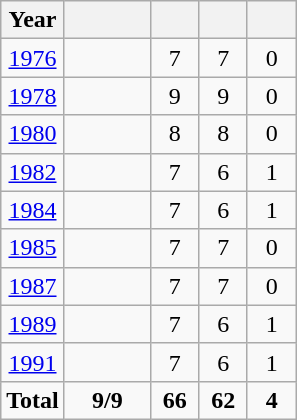<table class="wikitable" style="text-align: center;">
<tr>
<th>Year</th>
<th width="50"></th>
<th width=25></th>
<th width=25></th>
<th width=25></th>
</tr>
<tr>
<td> <a href='#'>1976</a></td>
<td></td>
<td>7</td>
<td>7</td>
<td>0</td>
</tr>
<tr>
<td> <a href='#'>1978</a></td>
<td></td>
<td>9</td>
<td>9</td>
<td>0</td>
</tr>
<tr>
<td> <a href='#'>1980</a></td>
<td></td>
<td>8</td>
<td>8</td>
<td>0</td>
</tr>
<tr>
<td> <a href='#'>1982</a></td>
<td></td>
<td>7</td>
<td>6</td>
<td>1</td>
</tr>
<tr>
<td> <a href='#'>1984</a></td>
<td></td>
<td>7</td>
<td>6</td>
<td>1</td>
</tr>
<tr>
<td> <a href='#'>1985</a></td>
<td></td>
<td>7</td>
<td>7</td>
<td>0</td>
</tr>
<tr>
<td> <a href='#'>1987</a></td>
<td></td>
<td>7</td>
<td>7</td>
<td>0</td>
</tr>
<tr>
<td> <a href='#'>1989</a></td>
<td></td>
<td>7</td>
<td>6</td>
<td>1</td>
</tr>
<tr>
<td> <a href='#'>1991</a></td>
<td></td>
<td>7</td>
<td>6</td>
<td>1</td>
</tr>
<tr>
<td><strong>Total</strong></td>
<td><strong>9/9</strong></td>
<td><strong>66</strong></td>
<td><strong>62</strong></td>
<td><strong>4</strong></td>
</tr>
</table>
